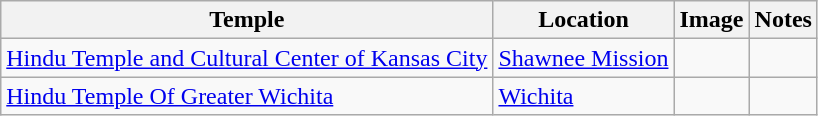<table class="wikitable sortable" id="tableTempleWikiKS">
<tr>
<th>Temple</th>
<th>Location</th>
<th>Image</th>
<th>Notes</th>
</tr>
<tr>
<td><a href='#'>Hindu Temple and Cultural Center of Kansas City</a></td>
<td><a href='#'>Shawnee Mission</a><br><small></small></td>
<td></td>
<td></td>
</tr>
<tr>
<td><a href='#'>Hindu Temple Of Greater Wichita</a></td>
<td><a href='#'>Wichita</a></td>
<td></td>
<td></td>
</tr>
</table>
